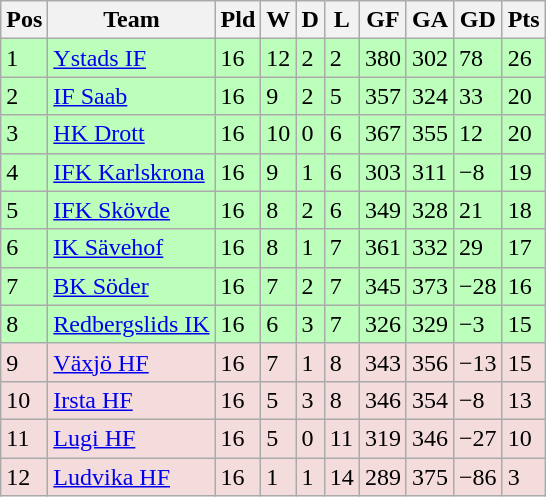<table class="wikitable">
<tr>
<th><span>Pos</span></th>
<th>Team</th>
<th><span>Pld</span></th>
<th><span>W</span></th>
<th><span>D</span></th>
<th><span>L</span></th>
<th><span>GF</span></th>
<th><span>GA</span></th>
<th><span>GD</span></th>
<th><span>Pts</span></th>
</tr>
<tr style="background:#bbffbb">
<td>1</td>
<td><a href='#'>Ystads IF</a></td>
<td>16</td>
<td>12</td>
<td>2</td>
<td>2</td>
<td>380</td>
<td>302</td>
<td>78</td>
<td>26</td>
</tr>
<tr style="background:#bbffbb">
<td>2</td>
<td><a href='#'>IF Saab</a></td>
<td>16</td>
<td>9</td>
<td>2</td>
<td>5</td>
<td>357</td>
<td>324</td>
<td>33</td>
<td>20</td>
</tr>
<tr style="background:#bbffbb">
<td>3</td>
<td><a href='#'>HK Drott</a></td>
<td>16</td>
<td>10</td>
<td>0</td>
<td>6</td>
<td>367</td>
<td>355</td>
<td>12</td>
<td>20</td>
</tr>
<tr style="background:#bbffbb">
<td>4</td>
<td><a href='#'>IFK Karlskrona</a></td>
<td>16</td>
<td>9</td>
<td>1</td>
<td>6</td>
<td>303</td>
<td>311</td>
<td>−8</td>
<td>19</td>
</tr>
<tr style="background:#bbffbb">
<td>5</td>
<td><a href='#'>IFK Skövde</a></td>
<td>16</td>
<td>8</td>
<td>2</td>
<td>6</td>
<td>349</td>
<td>328</td>
<td>21</td>
<td>18</td>
</tr>
<tr style="background:#bbffbb">
<td>6</td>
<td><a href='#'>IK Sävehof</a></td>
<td>16</td>
<td>8</td>
<td>1</td>
<td>7</td>
<td>361</td>
<td>332</td>
<td>29</td>
<td>17</td>
</tr>
<tr style="background:#bbffbb">
<td>7</td>
<td><a href='#'>BK Söder</a></td>
<td>16</td>
<td>7</td>
<td>2</td>
<td>7</td>
<td>345</td>
<td>373</td>
<td>−28</td>
<td>16</td>
</tr>
<tr style="background:#bbffbb">
<td>8</td>
<td><a href='#'>Redbergslids IK</a></td>
<td>16</td>
<td>6</td>
<td>3</td>
<td>7</td>
<td>326</td>
<td>329</td>
<td>−3</td>
<td>15</td>
</tr>
<tr style="background:#f4dcdc">
<td>9</td>
<td><a href='#'>Växjö HF</a></td>
<td>16</td>
<td>7</td>
<td>1</td>
<td>8</td>
<td>343</td>
<td>356</td>
<td>−13</td>
<td>15</td>
</tr>
<tr style="background:#f4dcdc">
<td>10</td>
<td><a href='#'>Irsta HF</a></td>
<td>16</td>
<td>5</td>
<td>3</td>
<td>8</td>
<td>346</td>
<td>354</td>
<td>−8</td>
<td>13</td>
</tr>
<tr style="background:#f4dcdc">
<td>11</td>
<td><a href='#'>Lugi HF</a></td>
<td>16</td>
<td>5</td>
<td>0</td>
<td>11</td>
<td>319</td>
<td>346</td>
<td>−27</td>
<td>10</td>
</tr>
<tr style="background:#f4dcdc">
<td>12</td>
<td><a href='#'>Ludvika HF</a></td>
<td>16</td>
<td>1</td>
<td>1</td>
<td>14</td>
<td>289</td>
<td>375</td>
<td>−86</td>
<td>3</td>
</tr>
</table>
